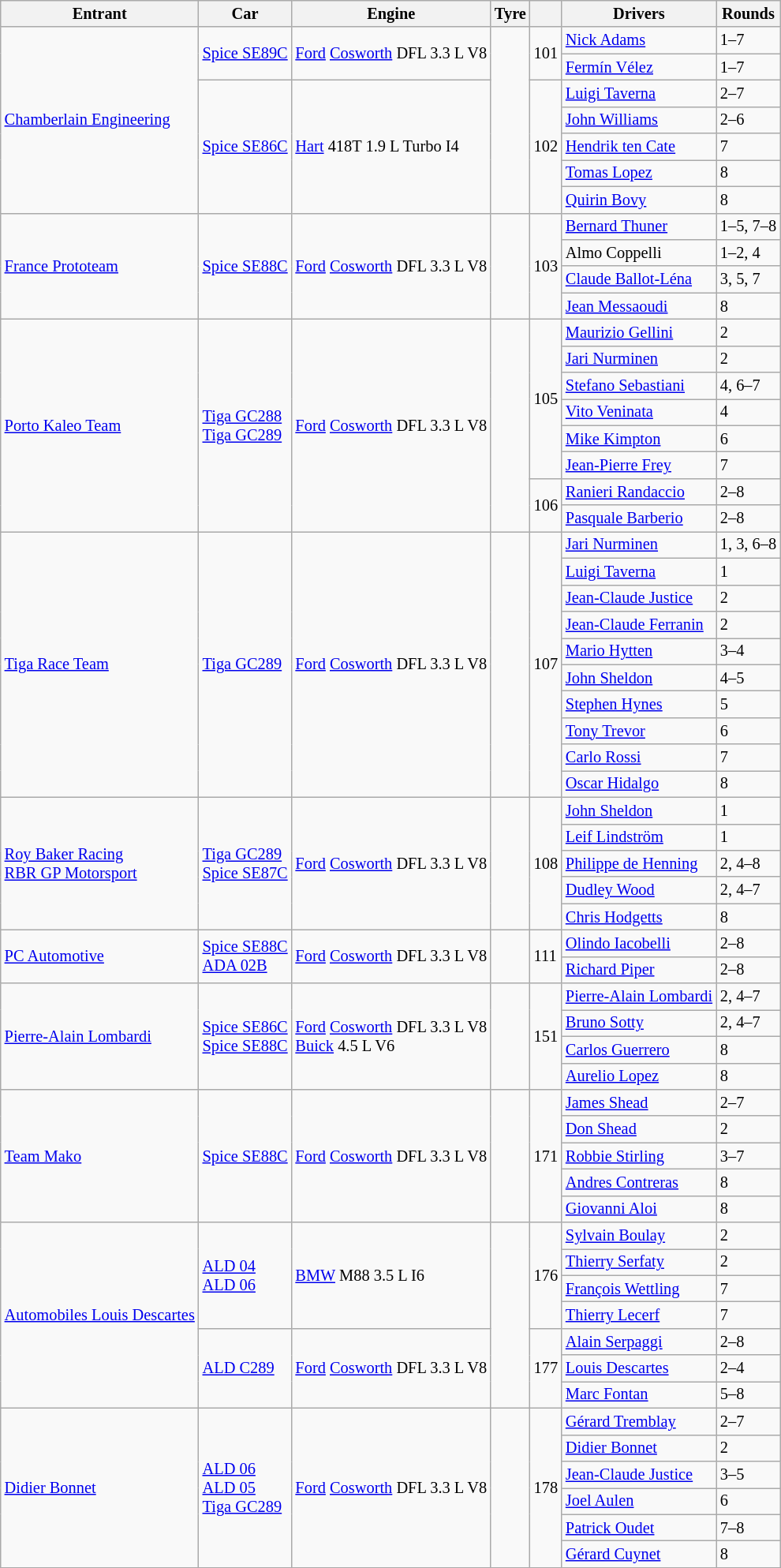<table class="wikitable" style="font-size: 85%">
<tr>
<th>Entrant</th>
<th>Car</th>
<th>Engine</th>
<th>Tyre</th>
<th></th>
<th>Drivers</th>
<th>Rounds</th>
</tr>
<tr>
<td rowspan=7> <a href='#'>Chamberlain Engineering</a></td>
<td rowspan=2><a href='#'>Spice SE89C</a></td>
<td rowspan=2><a href='#'>Ford</a> <a href='#'>Cosworth</a> DFL 3.3 L V8</td>
<td rowspan=7></td>
<td rowspan=2>101</td>
<td> <a href='#'>Nick Adams</a></td>
<td>1–7</td>
</tr>
<tr>
<td> <a href='#'>Fermín Vélez</a></td>
<td>1–7</td>
</tr>
<tr>
<td rowspan=5><a href='#'>Spice SE86C</a></td>
<td rowspan=5><a href='#'>Hart</a> 418T 1.9 L Turbo I4</td>
<td rowspan=5>102</td>
<td> <a href='#'>Luigi Taverna</a></td>
<td>2–7</td>
</tr>
<tr>
<td> <a href='#'>John Williams</a></td>
<td>2–6</td>
</tr>
<tr>
<td> <a href='#'>Hendrik ten Cate</a></td>
<td>7</td>
</tr>
<tr>
<td> <a href='#'>Tomas Lopez</a></td>
<td>8</td>
</tr>
<tr>
<td> <a href='#'>Quirin Bovy</a></td>
<td>8</td>
</tr>
<tr>
<td rowspan=4> <a href='#'>France Prototeam</a></td>
<td rowspan=4><a href='#'>Spice SE88C</a></td>
<td rowspan=4><a href='#'>Ford</a> <a href='#'>Cosworth</a> DFL 3.3 L V8</td>
<td rowspan=4></td>
<td rowspan=4>103</td>
<td> <a href='#'>Bernard Thuner</a></td>
<td>1–5, 7–8</td>
</tr>
<tr>
<td> Almo Coppelli</td>
<td>1–2, 4</td>
</tr>
<tr>
<td> <a href='#'>Claude Ballot-Léna</a></td>
<td>3, 5, 7</td>
</tr>
<tr>
<td> <a href='#'>Jean Messaoudi</a></td>
<td>8</td>
</tr>
<tr>
<td rowspan=8> <a href='#'>Porto Kaleo Team</a></td>
<td rowspan=8><a href='#'>Tiga GC288</a><br><a href='#'>Tiga GC289</a></td>
<td rowspan=8><a href='#'>Ford</a> <a href='#'>Cosworth</a> DFL 3.3 L V8</td>
<td rowspan=8></td>
<td rowspan=6>105</td>
<td> <a href='#'>Maurizio Gellini</a></td>
<td>2</td>
</tr>
<tr>
<td> <a href='#'>Jari Nurminen</a></td>
<td>2</td>
</tr>
<tr>
<td> <a href='#'>Stefano Sebastiani</a></td>
<td>4, 6–7</td>
</tr>
<tr>
<td> <a href='#'>Vito Veninata</a></td>
<td>4</td>
</tr>
<tr>
<td> <a href='#'>Mike Kimpton</a></td>
<td>6</td>
</tr>
<tr>
<td> <a href='#'>Jean-Pierre Frey</a></td>
<td>7</td>
</tr>
<tr>
<td rowspan=2>106</td>
<td> <a href='#'>Ranieri Randaccio</a></td>
<td>2–8</td>
</tr>
<tr>
<td> <a href='#'>Pasquale Barberio</a></td>
<td>2–8</td>
</tr>
<tr>
<td rowspan=10> <a href='#'>Tiga Race Team</a></td>
<td rowspan=10><a href='#'>Tiga GC289</a></td>
<td rowspan=10><a href='#'>Ford</a> <a href='#'>Cosworth</a> DFL 3.3 L V8</td>
<td rowspan=10></td>
<td rowspan=10>107</td>
<td> <a href='#'>Jari Nurminen</a></td>
<td>1, 3, 6–8</td>
</tr>
<tr>
<td> <a href='#'>Luigi Taverna</a></td>
<td>1</td>
</tr>
<tr>
<td> <a href='#'>Jean-Claude Justice</a></td>
<td>2</td>
</tr>
<tr>
<td> <a href='#'>Jean-Claude Ferranin</a></td>
<td>2</td>
</tr>
<tr>
<td> <a href='#'>Mario Hytten</a></td>
<td>3–4</td>
</tr>
<tr>
<td> <a href='#'>John Sheldon</a></td>
<td>4–5</td>
</tr>
<tr>
<td> <a href='#'>Stephen Hynes</a></td>
<td>5</td>
</tr>
<tr>
<td> <a href='#'>Tony Trevor</a></td>
<td>6</td>
</tr>
<tr>
<td> <a href='#'>Carlo Rossi</a></td>
<td>7</td>
</tr>
<tr>
<td> <a href='#'>Oscar Hidalgo</a></td>
<td>8</td>
</tr>
<tr>
<td rowspan=5> <a href='#'>Roy Baker Racing</a><br> <a href='#'>RBR GP Motorsport</a></td>
<td rowspan=5><a href='#'>Tiga GC289</a><br><a href='#'>Spice SE87C</a></td>
<td rowspan=5><a href='#'>Ford</a> <a href='#'>Cosworth</a> DFL 3.3 L V8</td>
<td rowspan=5><br></td>
<td rowspan=5>108</td>
<td> <a href='#'>John Sheldon</a></td>
<td>1</td>
</tr>
<tr>
<td> <a href='#'>Leif Lindström</a></td>
<td>1</td>
</tr>
<tr>
<td> <a href='#'>Philippe de Henning</a></td>
<td>2, 4–8</td>
</tr>
<tr>
<td> <a href='#'>Dudley Wood</a></td>
<td>2, 4–7</td>
</tr>
<tr>
<td> <a href='#'>Chris Hodgetts</a></td>
<td>8</td>
</tr>
<tr>
<td rowspan=2> <a href='#'>PC Automotive</a></td>
<td rowspan=2><a href='#'>Spice SE88C</a><br><a href='#'>ADA 02B</a></td>
<td rowspan=2><a href='#'>Ford</a> <a href='#'>Cosworth</a> DFL 3.3 L V8</td>
<td rowspan=2></td>
<td rowspan=2>111</td>
<td> <a href='#'>Olindo Iacobelli</a></td>
<td>2–8</td>
</tr>
<tr>
<td> <a href='#'>Richard Piper</a></td>
<td>2–8</td>
</tr>
<tr>
<td rowspan=4> <a href='#'>Pierre-Alain Lombardi</a></td>
<td rowspan=4><a href='#'>Spice SE86C</a><br><a href='#'>Spice SE88C</a></td>
<td rowspan=4><a href='#'>Ford</a> <a href='#'>Cosworth</a> DFL 3.3 L V8<br><a href='#'>Buick</a> 4.5 L V6</td>
<td rowspan=4></td>
<td rowspan=4>151</td>
<td> <a href='#'>Pierre-Alain Lombardi</a></td>
<td>2, 4–7</td>
</tr>
<tr>
<td> <a href='#'>Bruno Sotty</a></td>
<td>2, 4–7</td>
</tr>
<tr>
<td> <a href='#'>Carlos Guerrero</a></td>
<td>8</td>
</tr>
<tr>
<td> <a href='#'>Aurelio Lopez</a></td>
<td>8</td>
</tr>
<tr>
<td rowspan=5> <a href='#'>Team Mako</a></td>
<td rowspan=5><a href='#'>Spice SE88C</a></td>
<td rowspan=5><a href='#'>Ford</a> <a href='#'>Cosworth</a> DFL 3.3 L V8</td>
<td rowspan=5></td>
<td rowspan=5>171</td>
<td> <a href='#'>James Shead</a></td>
<td>2–7</td>
</tr>
<tr>
<td> <a href='#'>Don Shead</a></td>
<td>2</td>
</tr>
<tr>
<td> <a href='#'>Robbie Stirling</a></td>
<td>3–7</td>
</tr>
<tr>
<td> <a href='#'>Andres Contreras</a></td>
<td>8</td>
</tr>
<tr>
<td> <a href='#'>Giovanni Aloi</a></td>
<td>8</td>
</tr>
<tr>
<td rowspan=7> <a href='#'>Automobiles Louis Descartes</a></td>
<td rowspan=4><a href='#'>ALD 04</a><br><a href='#'>ALD 06</a></td>
<td rowspan=4><a href='#'>BMW</a> M88 3.5 L I6</td>
<td rowspan=7></td>
<td rowspan=4>176</td>
<td> <a href='#'>Sylvain Boulay</a></td>
<td>2</td>
</tr>
<tr>
<td> <a href='#'>Thierry Serfaty</a></td>
<td>2</td>
</tr>
<tr>
<td> <a href='#'>François Wettling</a></td>
<td>7</td>
</tr>
<tr>
<td> <a href='#'>Thierry Lecerf</a></td>
<td>7</td>
</tr>
<tr>
<td rowspan=3><a href='#'>ALD C289</a></td>
<td rowspan=3><a href='#'>Ford</a> <a href='#'>Cosworth</a> DFL 3.3 L V8</td>
<td rowspan=3>177</td>
<td> <a href='#'>Alain Serpaggi</a></td>
<td>2–8</td>
</tr>
<tr>
<td> <a href='#'>Louis Descartes</a></td>
<td>2–4</td>
</tr>
<tr>
<td> <a href='#'>Marc Fontan</a></td>
<td>5–8</td>
</tr>
<tr>
<td rowspan=6> <a href='#'>Didier Bonnet</a></td>
<td rowspan=6><a href='#'>ALD 06</a><br><a href='#'>ALD 05</a><br><a href='#'>Tiga GC289</a></td>
<td rowspan=6><a href='#'>Ford</a> <a href='#'>Cosworth</a> DFL 3.3 L V8</td>
<td rowspan=6></td>
<td rowspan=6>178</td>
<td> <a href='#'>Gérard Tremblay</a></td>
<td>2–7</td>
</tr>
<tr>
<td> <a href='#'>Didier Bonnet</a></td>
<td>2</td>
</tr>
<tr>
<td> <a href='#'>Jean-Claude Justice</a></td>
<td>3–5</td>
</tr>
<tr>
<td> <a href='#'>Joel Aulen</a></td>
<td>6</td>
</tr>
<tr>
<td> <a href='#'>Patrick Oudet</a></td>
<td>7–8</td>
</tr>
<tr>
<td> <a href='#'>Gérard Cuynet</a></td>
<td>8</td>
</tr>
<tr>
</tr>
</table>
